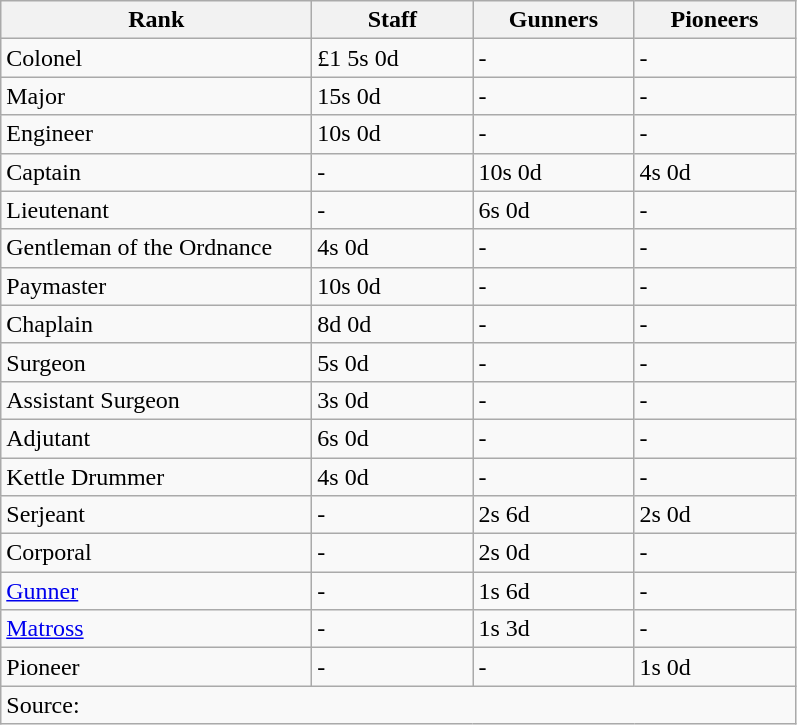<table class="wikitable">
<tr>
<th align="left" width="200">Rank</th>
<th align="left" width="100">Staff</th>
<th align="left" width="100">Gunners</th>
<th align="left" width="100">Pioneers</th>
</tr>
<tr>
<td>Colonel</td>
<td>£1 5s 0d</td>
<td>-</td>
<td>-</td>
</tr>
<tr>
<td>Major</td>
<td>15s 0d</td>
<td>-</td>
<td>-</td>
</tr>
<tr>
<td>Engineer</td>
<td>10s 0d</td>
<td>-</td>
<td>-</td>
</tr>
<tr>
<td>Captain</td>
<td>-</td>
<td>10s 0d</td>
<td>4s 0d</td>
</tr>
<tr>
<td>Lieutenant</td>
<td>-</td>
<td>6s 0d</td>
<td>-</td>
</tr>
<tr>
<td>Gentleman of the Ordnance</td>
<td>4s 0d</td>
<td>-</td>
<td>-</td>
</tr>
<tr>
<td>Paymaster</td>
<td>10s 0d</td>
<td>-</td>
<td>-</td>
</tr>
<tr>
<td>Chaplain</td>
<td>8d 0d</td>
<td>-</td>
<td>-</td>
</tr>
<tr>
<td>Surgeon</td>
<td>5s 0d</td>
<td>-</td>
<td>-</td>
</tr>
<tr>
<td>Assistant Surgeon</td>
<td>3s 0d</td>
<td>-</td>
<td>-</td>
</tr>
<tr>
<td>Adjutant</td>
<td>6s 0d</td>
<td>-</td>
<td>-</td>
</tr>
<tr>
<td>Kettle Drummer</td>
<td>4s 0d</td>
<td>-</td>
<td>-</td>
</tr>
<tr>
<td>Serjeant</td>
<td>-</td>
<td>2s 6d</td>
<td>2s 0d</td>
</tr>
<tr>
<td>Corporal</td>
<td>-</td>
<td>2s 0d</td>
<td>-</td>
</tr>
<tr>
<td><a href='#'>Gunner</a></td>
<td>-</td>
<td>1s 6d</td>
<td>-</td>
</tr>
<tr>
<td><a href='#'>Matross</a></td>
<td>-</td>
<td>1s 3d</td>
<td>-</td>
</tr>
<tr>
<td>Pioneer</td>
<td>-</td>
<td>-</td>
<td>1s 0d</td>
</tr>
<tr>
<td colspan=4>Source:</td>
</tr>
</table>
